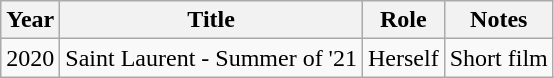<table class="wikitable sortable">
<tr>
<th>Year</th>
<th>Title</th>
<th>Role</th>
<th>Notes</th>
</tr>
<tr>
<td>2020</td>
<td>Saint Laurent - Summer of '21</td>
<td>Herself</td>
<td>Short film</td>
</tr>
</table>
